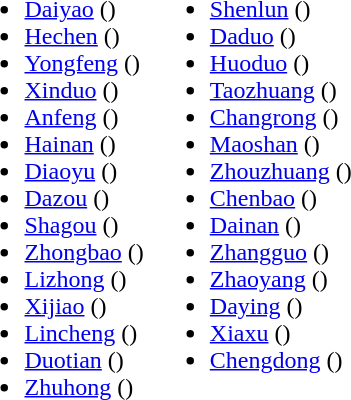<table>
<tr>
<td valign="top"><br><ul><li><a href='#'>Daiyao</a> ()</li><li><a href='#'>Hechen</a> ()</li><li><a href='#'>Yongfeng</a> ()</li><li><a href='#'>Xinduo</a> ()</li><li><a href='#'>Anfeng</a> ()</li><li><a href='#'>Hainan</a> ()</li><li><a href='#'>Diaoyu</a> ()</li><li><a href='#'>Dazou</a> ()</li><li><a href='#'>Shagou</a> ()</li><li><a href='#'>Zhongbao</a> ()</li><li><a href='#'>Lizhong</a> ()</li><li><a href='#'>Xijiao</a> ()</li><li><a href='#'>Lincheng</a> ()</li><li><a href='#'>Duotian</a> ()</li><li><a href='#'>Zhuhong</a> ()</li></ul></td>
<td valign="top"><br><ul><li><a href='#'>Shenlun</a> ()</li><li><a href='#'>Daduo</a> ()</li><li><a href='#'>Huoduo</a> ()</li><li><a href='#'>Taozhuang</a> ()</li><li><a href='#'>Changrong</a> ()</li><li><a href='#'>Maoshan</a> ()</li><li><a href='#'>Zhouzhuang</a> ()</li><li><a href='#'>Chenbao</a> ()</li><li><a href='#'>Dainan</a> ()</li><li><a href='#'>Zhangguo</a> ()</li><li><a href='#'>Zhaoyang</a> ()</li><li><a href='#'>Daying</a> ()</li><li><a href='#'>Xiaxu</a> ()</li><li><a href='#'>Chengdong</a> ()</li></ul></td>
</tr>
</table>
